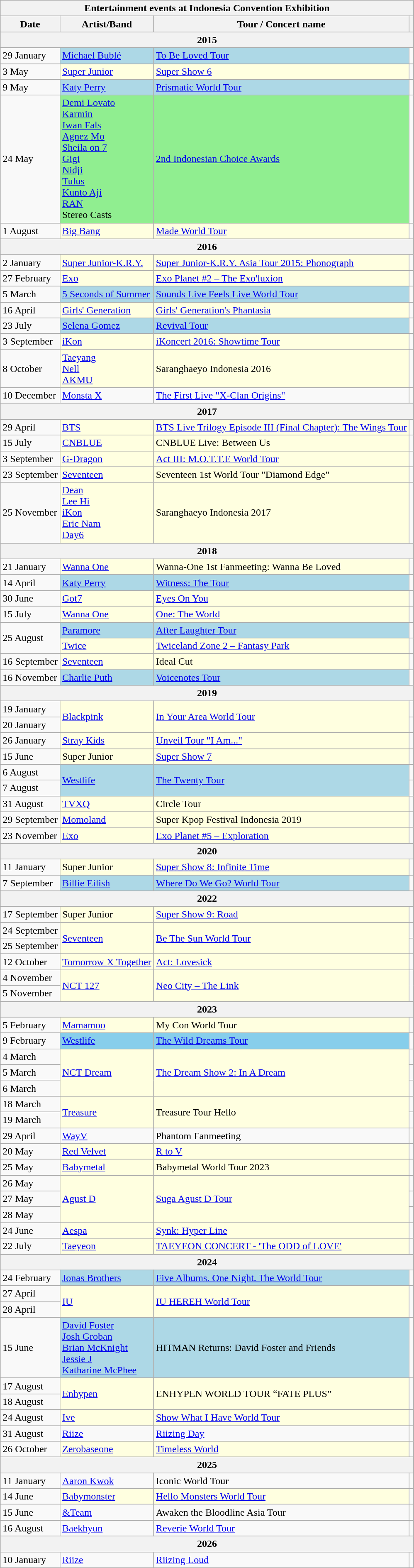<table class="wikitable">
<tr>
<th colspan=4>Entertainment events at Indonesia Convention Exhibition</th>
</tr>
<tr>
<th>Date</th>
<th>Artist/Band</th>
<th>Tour / Concert name</th>
<th></th>
</tr>
<tr>
<th colspan="4">2015</th>
</tr>
<tr>
<td>29 January</td>
<td bgcolor="lightblue"><a href='#'>Michael Bublé</a></td>
<td bgcolor="lightblue"><a href='#'>To Be Loved Tour</a></td>
<td align="center"></td>
</tr>
<tr>
<td>3 May</td>
<td bgcolor="lightyellow"><a href='#'>Super Junior</a></td>
<td bgcolor="lightyellow"><a href='#'>Super Show 6</a></td>
<td align="center"></td>
</tr>
<tr>
<td>9 May</td>
<td bgcolor="lightblue"><a href='#'>Katy Perry</a></td>
<td bgcolor="lightblue"><a href='#'>Prismatic World Tour</a></td>
<td align="center"></td>
</tr>
<tr>
<td>24 May</td>
<td bgcolor="lightgreen"><a href='#'>Demi Lovato</a><br><a href='#'>Karmin</a><br><a href='#'>Iwan Fals</a><br><a href='#'>Agnez Mo</a><br><a href='#'>Sheila on 7</a><br><a href='#'>Gigi</a><br><a href='#'>Nidji</a><br><a href='#'>Tulus</a><br><a href='#'>Kunto Aji</a><br><a href='#'>RAN</a><br>Stereo Casts</td>
<td bgcolor="lightgreen"><a href='#'>2nd Indonesian Choice Awards</a></td>
<td align="center"></td>
</tr>
<tr>
<td>1 August</td>
<td bgcolor="lightyellow"><a href='#'>Big Bang</a></td>
<td bgcolor="lightyellow"><a href='#'>Made World Tour</a></td>
<td align="center"></td>
</tr>
<tr>
<th colspan="4">2016</th>
</tr>
<tr>
<td>2 January</td>
<td bgcolor="lightyellow"><a href='#'>Super Junior-K.R.Y.</a></td>
<td bgcolor="lightyellow"><a href='#'>Super Junior-K.R.Y. Asia Tour 2015: Phonograph</a></td>
<td align="center"></td>
</tr>
<tr>
<td>27 February</td>
<td bgcolor="lightyellow"><a href='#'>Exo</a></td>
<td bgcolor="lightyellow"><a href='#'>Exo Planet #2 – The Exo'luxion</a></td>
<td align="center"></td>
</tr>
<tr>
<td>5 March</td>
<td bgcolor="lightblue"><a href='#'>5 Seconds of Summer</a></td>
<td bgcolor="lightblue"><a href='#'>Sounds Live Feels Live World Tour</a></td>
<td align="center"></td>
</tr>
<tr>
<td>16 April</td>
<td bgcolor="lightyellow"><a href='#'>Girls' Generation</a></td>
<td bgcolor="lightyellow"><a href='#'>Girls' Generation's Phantasia</a></td>
<td align="center"></td>
</tr>
<tr>
<td>23 July</td>
<td bgcolor="lightblue"><a href='#'>Selena Gomez</a></td>
<td bgcolor="lightblue"><a href='#'>Revival Tour</a></td>
<td align="center"></td>
</tr>
<tr>
<td>3 September</td>
<td bgcolor="lightyellow"><a href='#'>iKon</a></td>
<td bgcolor="lightyellow"><a href='#'>iKoncert 2016: Showtime Tour</a></td>
<td align="center"></td>
</tr>
<tr>
<td>8 October</td>
<td bgcolor="lightyellow"><a href='#'>Taeyang</a><br><a href='#'>Nell</a><br><a href='#'>AKMU</a></td>
<td bgcolor="lightyellow">Saranghaeyo Indonesia 2016</td>
<td align="center"></td>
</tr>
<tr>
<td>10 December</td>
<td><a href='#'>Monsta X</a></td>
<td><a href='#'>The First Live "X-Clan Origins"</a></td>
<td></td>
</tr>
<tr>
<th colspan="4">2017</th>
</tr>
<tr>
<td>29 April</td>
<td bgcolor="lightyellow"><a href='#'>BTS</a></td>
<td bgcolor="lightyellow"><a href='#'>BTS Live Trilogy Episode III (Final Chapter): The Wings Tour</a></td>
<td align="center"></td>
</tr>
<tr>
<td>15 July</td>
<td bgcolor="lightyellow"><a href='#'>CNBLUE</a></td>
<td bgcolor="lightyellow">CNBLUE Live: Between Us</td>
<td align="center"></td>
</tr>
<tr>
<td>3 September</td>
<td bgcolor="lightyellow"><a href='#'>G-Dragon</a></td>
<td bgcolor="lightyellow"><a href='#'>Act III: M.O.T.T.E World Tour</a></td>
<td align="center"></td>
</tr>
<tr>
<td>23 September</td>
<td bgcolor="lightyellow"><a href='#'>Seventeen</a></td>
<td bgcolor="lightyellow">Seventeen 1st World Tour "Diamond Edge"</td>
<td align="center"></td>
</tr>
<tr>
<td>25 November</td>
<td bgcolor="lightyellow"><a href='#'>Dean</a><br><a href='#'>Lee Hi</a><br><a href='#'>iKon</a><br><a href='#'>Eric Nam</a><br><a href='#'>Day6</a></td>
<td bgcolor="lightyellow">Saranghaeyo Indonesia 2017</td>
<td align="center"></td>
</tr>
<tr>
<th colspan="4">2018</th>
</tr>
<tr>
<td>21 January</td>
<td bgcolor=lightyellow><a href='#'>Wanna One</a></td>
<td bgcolor=lightyellow>Wanna-One 1st Fanmeeting: Wanna Be Loved</td>
<td align="center"></td>
</tr>
<tr>
<td>14 April</td>
<td bgcolor=lightblue><a href='#'>Katy Perry</a></td>
<td bgcolor=lightblue><a href='#'>Witness: The Tour</a></td>
<td align=center></td>
</tr>
<tr>
<td>30 June</td>
<td bgcolor=lightyellow><a href='#'>Got7</a></td>
<td bgcolor=lightyellow><a href='#'>Eyes On You</a></td>
<td align="center"></td>
</tr>
<tr>
<td>15 July</td>
<td bgcolor="lightyellow"><a href='#'>Wanna One</a></td>
<td bgcolor="lightyellow"><a href='#'>One: The World</a></td>
<td align="center"></td>
</tr>
<tr>
<td rowspan="2">25 August</td>
<td bgcolor="lightblue"><a href='#'>Paramore</a></td>
<td bgcolor="lightblue"><a href='#'>After Laughter Tour</a></td>
<td align="center"></td>
</tr>
<tr>
<td bgcolor="lightyellow"><a href='#'>Twice</a></td>
<td bgcolor="lightyellow"><a href='#'>Twiceland Zone 2 – Fantasy Park</a></td>
<td align="center"></td>
</tr>
<tr>
<td>16 September</td>
<td bgcolor="lightyellow"><a href='#'>Seventeen</a></td>
<td bgcolor="lightyellow">Ideal Cut</td>
<td align="center"></td>
</tr>
<tr>
<td>16 November</td>
<td bgcolor="lightblue"><a href='#'>Charlie Puth</a></td>
<td bgcolor="lightblue"><a href='#'>Voicenotes Tour</a></td>
<td align="center"></td>
</tr>
<tr>
<th colspan="4">2019</th>
</tr>
<tr>
<td>19 January</td>
<td bgcolor="lightyellow" rowspan="2"><a href='#'>Blackpink</a></td>
<td bgcolor="lightyellow" rowspan="2"><a href='#'>In Your Area World Tour</a></td>
<td align="center"></td>
</tr>
<tr>
<td>20 January</td>
<td align="center"></td>
</tr>
<tr>
<td>26 January</td>
<td bgcolor="lightyellow"><a href='#'>Stray Kids</a></td>
<td bgcolor="lightyellow"><a href='#'>Unveil Tour "I Am..."</a></td>
<td align="center"></td>
</tr>
<tr>
<td>15 June</td>
<td bgcolor="lightyellow">Super Junior</td>
<td bgcolor="lightyellow"><a href='#'>Super Show 7</a></td>
<td align="center"></td>
</tr>
<tr>
<td>6 August</td>
<td bgcolor="lightblue" rowspan="2"><a href='#'>Westlife</a></td>
<td bgcolor="lightblue" rowspan="2"><a href='#'>The Twenty Tour</a></td>
<td align="center"></td>
</tr>
<tr>
<td>7 August</td>
<td align="center"></td>
</tr>
<tr>
<td>31 August</td>
<td bgcolor="lightyellow"><a href='#'>TVXQ</a></td>
<td bgcolor="lightyellow">Circle Tour</td>
<td align="center"></td>
</tr>
<tr>
<td>29 September</td>
<td bgcolor="lightyellow"><a href='#'>Momoland</a></td>
<td bgcolor="lightyellow">Super Kpop Festival Indonesia 2019</td>
<td align="center"></td>
</tr>
<tr>
<td>23 November</td>
<td bgcolor="lightyellow"><a href='#'>Exo</a></td>
<td bgcolor="lightyellow"><a href='#'>Exo Planet #5 – Exploration</a></td>
<td align="center"></td>
</tr>
<tr>
<th colspan="4">2020</th>
</tr>
<tr>
<td>11 January</td>
<td bgcolor="lightyellow">Super Junior</td>
<td bgcolor="lightyellow"><a href='#'>Super Show 8: Infinite Time</a></td>
<td align="center"></td>
</tr>
<tr>
<td>7 September</td>
<td bgcolor="lightblue"><a href='#'>Billie Eilish</a></td>
<td bgcolor="lightblue"><a href='#'>Where Do We Go? World Tour</a></td>
<td align="center"></td>
</tr>
<tr>
<th colspan="4">2022</th>
</tr>
<tr>
<td>17 September</td>
<td bgcolor="lightyellow">Super Junior</td>
<td bgcolor="lightyellow"><a href='#'>Super Show 9: Road</a></td>
<td align="center"></td>
</tr>
<tr>
<td>24 September</td>
<td bgcolor="lightyellow" rowspan="2"><a href='#'>Seventeen</a></td>
<td bgcolor="lightyellow" rowspan="2"><a href='#'>Be The Sun World Tour</a></td>
<td align="center"></td>
</tr>
<tr>
<td>25 September</td>
<td align="center"></td>
</tr>
<tr>
<td>12 October</td>
<td bgcolor="lightyellow"><a href='#'>Tomorrow X Together</a></td>
<td bgcolor="lightyellow"><a href='#'>Act: Lovesick</a></td>
<td align="center"></td>
</tr>
<tr>
<td>4 November</td>
<td bgcolor="lightyellow" rowspan="2"><a href='#'>NCT 127</a></td>
<td bgcolor="lightyellow" rowspan="2"><a href='#'>Neo City – The Link</a></td>
<td align="center" rowspan="2"></td>
</tr>
<tr>
<td>5 November</td>
</tr>
<tr>
<th colspan="4">2023</th>
</tr>
<tr>
<td>5 February</td>
<td bgcolor="lightyellow"><a href='#'>Mamamoo</a></td>
<td bgcolor="lightyellow">My Con World Tour</td>
<td align="center"></td>
</tr>
<tr>
<td>9 February</td>
<td style="background:skyblue;"><a href='#'>Westlife</a></td>
<td style="background:skyblue;"><a href='#'>The Wild Dreams Tour</a></td>
<td></td>
</tr>
<tr>
<td>4 March</td>
<td bgcolor="lightyellow" rowspan="3"><a href='#'>NCT Dream</a></td>
<td bgcolor="lightyellow" rowspan="3"><a href='#'>The Dream Show 2: In A Dream</a></td>
<td align="center"></td>
</tr>
<tr>
<td>5 March</td>
<td align="center"></td>
</tr>
<tr>
<td>6 March</td>
<td align="center"></td>
</tr>
<tr>
<td>18 March</td>
<td bgcolor="lightyellow" rowspan="2"><a href='#'>Treasure</a></td>
<td bgcolor="lightyellow" rowspan="2">Treasure Tour Hello</td>
<td align="center"></td>
</tr>
<tr>
<td>19 March</td>
<td align="center"></td>
</tr>
<tr>
<td>29 April</td>
<td><a href='#'>WayV</a></td>
<td>Phantom Fanmeeting</td>
<td></td>
</tr>
<tr>
<td>20 May</td>
<td bgcolor="lightyellow"><a href='#'>Red Velvet</a></td>
<td bgcolor="lightyellow"><a href='#'>R to V</a></td>
<td align="center"></td>
</tr>
<tr>
<td>25 May</td>
<td bgcolor="lightyellow"><a href='#'>Babymetal</a></td>
<td bgcolor="lightyellow">Babymetal World Tour 2023</td>
<td align="center"></td>
</tr>
<tr>
<td>26 May</td>
<td bgcolor="lightyellow" rowspan="3"><a href='#'>Agust D</a></td>
<td bgcolor="lightyellow" rowspan="3"><a href='#'>Suga Agust D Tour</a></td>
<td align="center"></td>
</tr>
<tr>
<td>27 May</td>
<td align="center"></td>
</tr>
<tr>
<td>28 May</td>
<td align="center"></td>
</tr>
<tr>
<td>24 June</td>
<td bgcolor="lightyellow"><a href='#'>Aespa</a></td>
<td bgcolor="lightyellow"><a href='#'>Synk: Hyper Line</a></td>
<td align="center"></td>
</tr>
<tr>
<td>22 July</td>
<td bgcolor="lightyellow"><a href='#'>Taeyeon</a></td>
<td bgcolor="lightyellow"><a href='#'>TAEYEON CONCERT - 'The ODD of LOVE'</a></td>
<td align="center"></td>
</tr>
<tr>
<th colspan="4">2024</th>
</tr>
<tr>
<td>24 February</td>
<td bgcolor="lightblue"><a href='#'>Jonas Brothers</a></td>
<td bgcolor="lightblue"><a href='#'>Five Albums. One Night. The World Tour</a></td>
<td align="center"></td>
</tr>
<tr>
<td>27 April</td>
<td bgcolor="lightyellow" rowspan="2"><a href='#'>IU</a></td>
<td bgcolor="lightyellow" rowspan="2"><a href='#'>IU HEREH World Tour</a></td>
<td rowspan="2" align="center"></td>
</tr>
<tr>
<td>28 April</td>
</tr>
<tr>
<td>15 June</td>
<td bgcolor="lightblue"><a href='#'>David Foster</a><br><a href='#'>Josh Groban</a><br><a href='#'>Brian McKnight</a><br><a href='#'>Jessie J</a><br><a href='#'>Katharine McPhee</a></td>
<td bgcolor="lightblue">HITMAN Returns: David Foster and Friends</td>
<td></td>
</tr>
<tr>
<td>17 August</td>
<td bgcolor="lightyellow" rowspan="2"><a href='#'>Enhypen</a></td>
<td bgcolor="lightyellow" rowspan="2">ENHYPEN WORLD TOUR “FATE PLUS”</td>
<td rowspan="2" align="center"></td>
</tr>
<tr>
<td>18 August</td>
</tr>
<tr>
<td>24 August</td>
<td bgcolor="lightyellow"><a href='#'>Ive</a></td>
<td bgcolor="lightyellow"><a href='#'>Show What I Have World Tour</a></td>
<td></td>
</tr>
<tr>
<td>31 August</td>
<td><a href='#'>Riize</a></td>
<td><a href='#'>Riizing Day</a></td>
<td></td>
</tr>
<tr>
<td>26 October</td>
<td bgcolor="lightyellow"><a href='#'>Zerobaseone</a></td>
<td bgcolor="lightyellow"><a href='#'>Timeless World</a></td>
<td></td>
</tr>
<tr>
<th colspan="4">2025</th>
</tr>
<tr>
<td>11 January</td>
<td><a href='#'>Aaron Kwok</a></td>
<td>Iconic World Tour</td>
<td></td>
</tr>
<tr>
<td>14 June</td>
<td bgcolor="lightyellow"><a href='#'>Babymonster</a></td>
<td bgcolor="lightyellow"><a href='#'>Hello Monsters World Tour</a></td>
<td></td>
</tr>
<tr>
<td>15 June</td>
<td><a href='#'>&Team</a></td>
<td>Awaken the Bloodline Asia Tour</td>
<td></td>
</tr>
<tr>
<td>16 August</td>
<td><a href='#'>Baekhyun</a></td>
<td><a href='#'>Reverie World Tour</a></td>
<td></td>
</tr>
<tr>
<th colspan="4">2026</th>
</tr>
<tr>
<td>10 January</td>
<td><a href='#'>Riize</a></td>
<td><a href='#'>Riizing Loud</a></td>
<td></td>
</tr>
</table>
